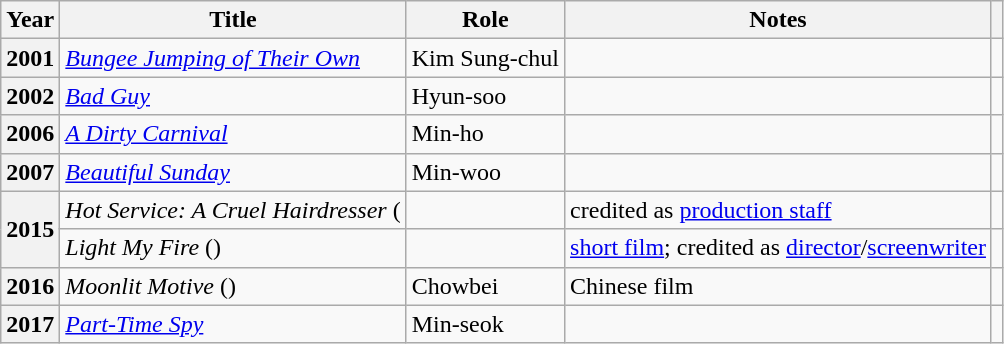<table class="wikitable plainrowheaders sortable">
<tr>
<th scope="col">Year</th>
<th scope="col">Title</th>
<th scope="col">Role</th>
<th scope="col">Notes</th>
<th scope="col" class="unsortable"></th>
</tr>
<tr>
<th scope="row">2001</th>
<td><em><a href='#'>Bungee Jumping of Their Own</a></em></td>
<td>Kim Sung-chul</td>
<td></td>
<td style="text-align:center"></td>
</tr>
<tr>
<th scope="row">2002</th>
<td><em><a href='#'>Bad Guy</a></em></td>
<td>Hyun-soo</td>
<td></td>
<td style="text-align:center"></td>
</tr>
<tr>
<th scope="row">2006</th>
<td><em><a href='#'>A Dirty Carnival</a></em></td>
<td>Min-ho</td>
<td></td>
<td style="text-align:center"></td>
</tr>
<tr>
<th scope="row">2007</th>
<td><em><a href='#'>Beautiful Sunday</a></em></td>
<td>Min-woo</td>
<td></td>
<td style="text-align:center"></td>
</tr>
<tr>
<th scope="row" rowspan="2">2015</th>
<td><em>Hot Service: A Cruel Hairdresser</em> (</td>
<td></td>
<td>credited as <a href='#'>production staff</a></td>
<td style="text-align:center"></td>
</tr>
<tr>
<td><em>Light My Fire</em> ()</td>
<td></td>
<td><a href='#'>short film</a>; credited as <a href='#'>director</a>/<a href='#'>screenwriter</a></td>
<td style="text-align:center"></td>
</tr>
<tr>
<th scope="row">2016</th>
<td><em>Moonlit Motive</em> ()</td>
<td>Chowbei</td>
<td>Chinese film</td>
<td style="text-align:center"></td>
</tr>
<tr>
<th scope="row">2017</th>
<td><em><a href='#'>Part-Time Spy</a></em></td>
<td>Min-seok</td>
<td></td>
<td style="text-align:center"></td>
</tr>
</table>
